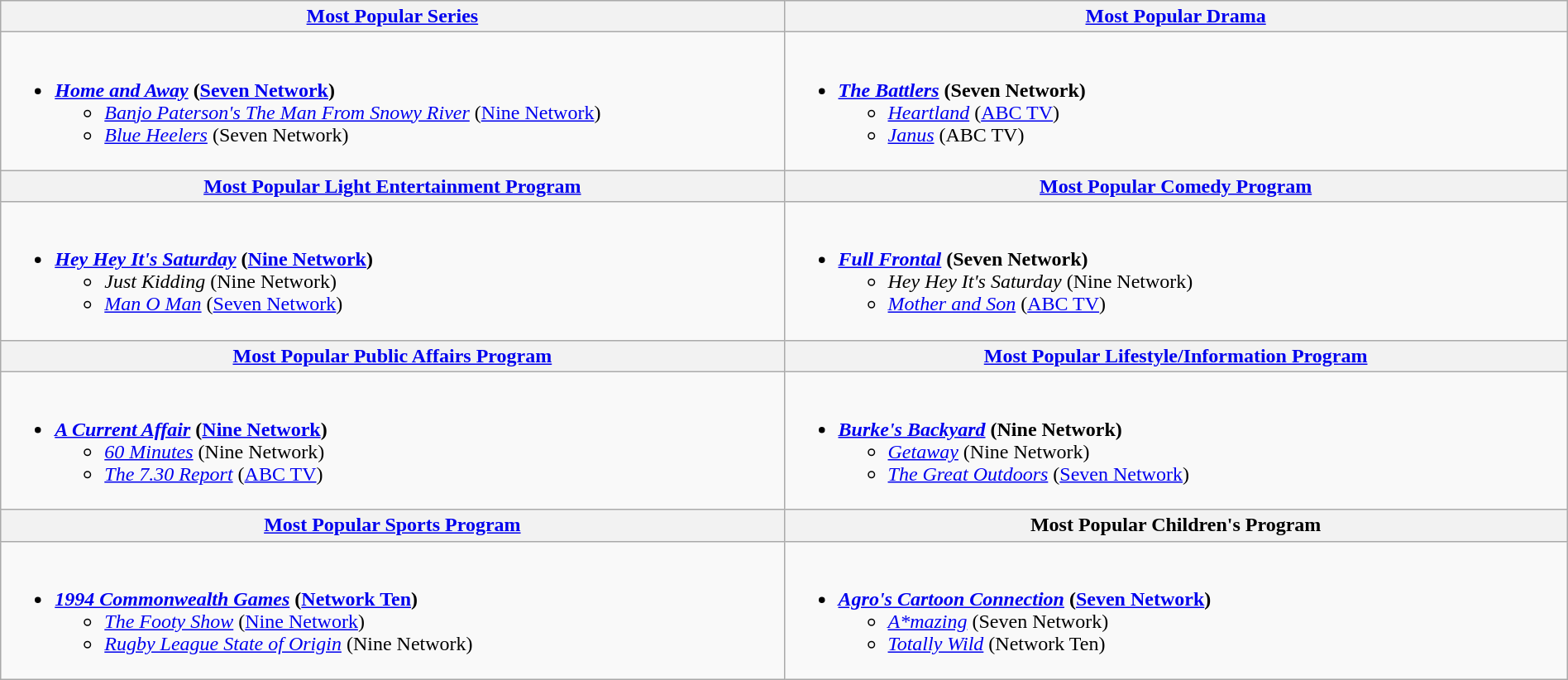<table class=wikitable width="100%">
<tr>
<th width="50%"><a href='#'>Most Popular Series</a></th>
<th width="50%"><a href='#'>Most Popular Drama</a></th>
</tr>
<tr>
<td valign="top"><br><ul><li><strong><em><a href='#'>Home and Away</a></em></strong> <strong>(<a href='#'>Seven Network</a>)</strong><ul><li><em><a href='#'>Banjo Paterson's The Man From Snowy River</a></em> (<a href='#'>Nine Network</a>)</li><li><em><a href='#'>Blue Heelers</a></em> (Seven Network)</li></ul></li></ul></td>
<td valign="top"><br><ul><li><strong><em><a href='#'>The Battlers</a></em></strong> <strong>(Seven Network)</strong><ul><li><em><a href='#'>Heartland</a></em> (<a href='#'>ABC TV</a>)</li><li><em><a href='#'>Janus</a></em> (ABC TV)</li></ul></li></ul></td>
</tr>
<tr>
<th width="50%"><a href='#'>Most Popular Light Entertainment Program</a></th>
<th width="50%"><a href='#'>Most Popular Comedy Program</a></th>
</tr>
<tr>
<td valign="top"><br><ul><li><strong><em><a href='#'>Hey Hey It's Saturday</a></em></strong> <strong>(<a href='#'>Nine Network</a>)</strong><ul><li><em>Just Kidding</em> (Nine Network)</li><li><em><a href='#'>Man O Man</a></em> (<a href='#'>Seven Network</a>)</li></ul></li></ul></td>
<td valign="top"><br><ul><li><strong><em><a href='#'>Full Frontal</a></em></strong> <strong>(Seven Network)</strong><ul><li><em>Hey Hey It's Saturday</em> (Nine Network)</li><li><em><a href='#'>Mother and Son</a></em> (<a href='#'>ABC TV</a>)</li></ul></li></ul></td>
</tr>
<tr>
<th width="50%"><a href='#'>Most Popular Public Affairs Program</a></th>
<th width="50%"><a href='#'>Most Popular Lifestyle/Information Program</a></th>
</tr>
<tr>
<td valign="top"><br><ul><li><strong><em><a href='#'>A Current Affair</a></em></strong> <strong>(<a href='#'>Nine Network</a>)</strong><ul><li><em><a href='#'>60 Minutes</a></em> (Nine Network)</li><li><em><a href='#'>The 7.30 Report</a></em> (<a href='#'>ABC TV</a>)</li></ul></li></ul></td>
<td valign="top"><br><ul><li><strong><em><a href='#'>Burke's Backyard</a></em></strong> <strong>(Nine Network)</strong><ul><li><em><a href='#'>Getaway</a></em> (Nine Network)</li><li><em><a href='#'>The Great Outdoors</a></em> (<a href='#'>Seven Network</a>)</li></ul></li></ul></td>
</tr>
<tr>
<th width="50%"><a href='#'>Most Popular Sports Program</a></th>
<th width="50%">Most Popular Children's Program</th>
</tr>
<tr>
<td valign="top"><br><ul><li><strong><em><a href='#'>1994 Commonwealth Games</a></em></strong> <strong>(<a href='#'>Network Ten</a>)</strong><ul><li><em><a href='#'>The Footy Show</a></em> (<a href='#'>Nine Network</a>)</li><li><em><a href='#'>Rugby League State of Origin</a></em> (Nine Network)</li></ul></li></ul></td>
<td valign="top"><br><ul><li><strong><em><a href='#'>Agro's Cartoon Connection</a></em></strong> <strong>(<a href='#'>Seven Network</a>)</strong><ul><li><em><a href='#'>A*mazing</a></em> (Seven Network)</li><li><em><a href='#'>Totally Wild</a></em> (Network Ten)</li></ul></li></ul></td>
</tr>
</table>
